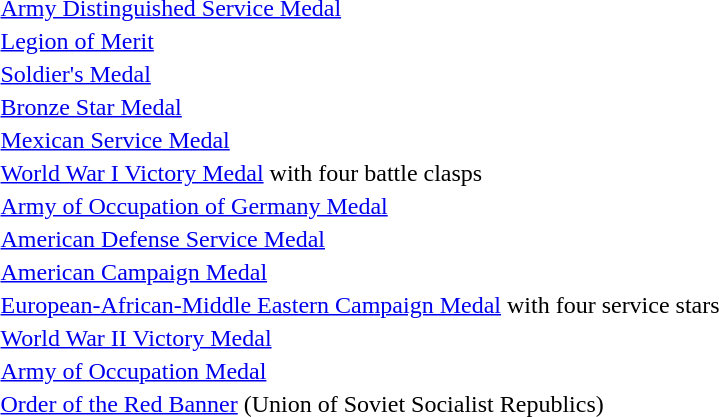<table>
<tr>
<td></td>
<td><a href='#'>Army Distinguished Service Medal</a></td>
</tr>
<tr>
<td></td>
<td><a href='#'>Legion of Merit</a></td>
</tr>
<tr>
<td></td>
<td><a href='#'>Soldier's Medal</a></td>
</tr>
<tr>
<td></td>
<td><a href='#'>Bronze Star Medal</a></td>
</tr>
<tr>
<td></td>
<td><a href='#'>Mexican Service Medal</a></td>
</tr>
<tr>
<td></td>
<td><a href='#'>World War I Victory Medal</a> with four battle clasps</td>
</tr>
<tr>
<td></td>
<td><a href='#'>Army of Occupation of Germany Medal</a></td>
</tr>
<tr>
<td></td>
<td><a href='#'>American Defense Service Medal</a></td>
</tr>
<tr>
<td></td>
<td><a href='#'>American Campaign Medal</a></td>
</tr>
<tr>
<td></td>
<td><a href='#'>European-African-Middle Eastern Campaign Medal</a> with four service stars</td>
</tr>
<tr>
<td></td>
<td><a href='#'>World War II Victory Medal</a></td>
</tr>
<tr>
<td></td>
<td><a href='#'>Army of Occupation Medal</a></td>
</tr>
<tr>
<td></td>
<td><a href='#'>Order of the Red Banner</a> (Union of Soviet Socialist Republics)</td>
</tr>
</table>
